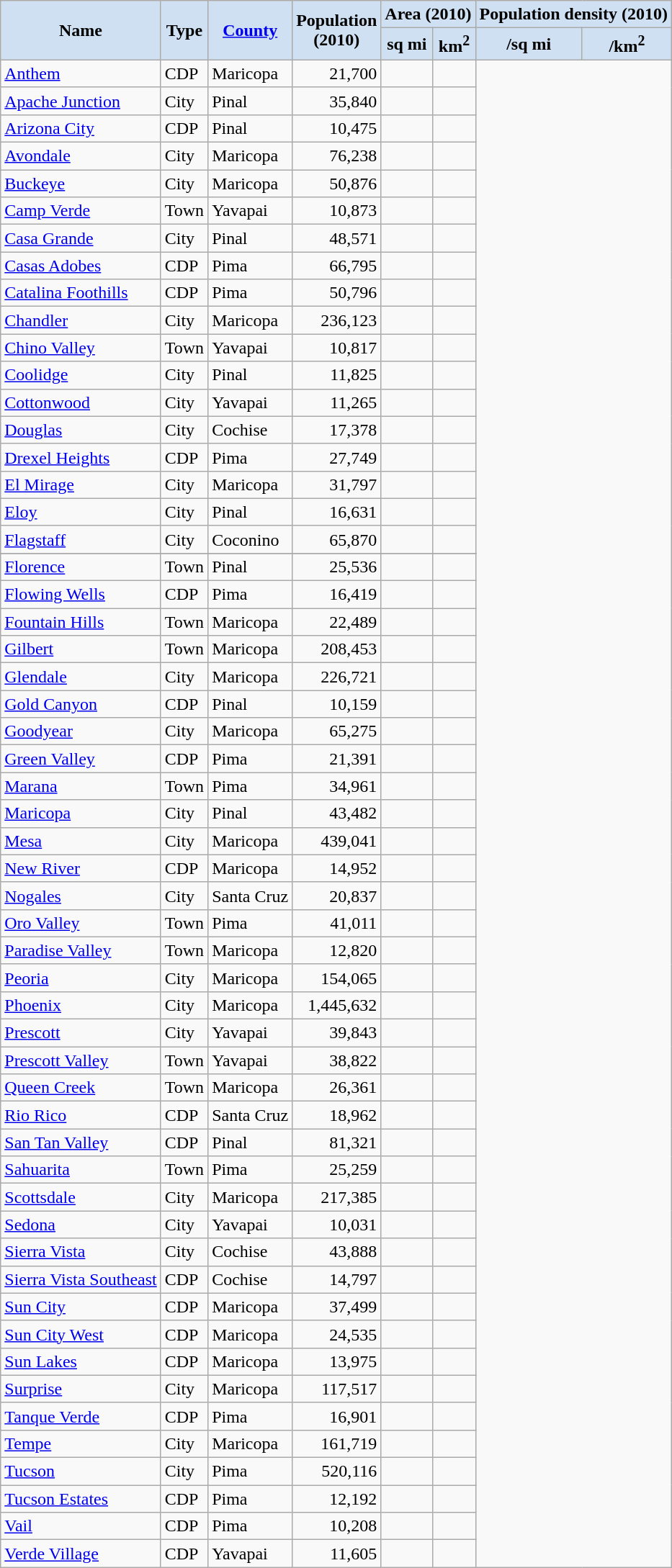<table class="wikitable sortable">
<tr>
<th style="background-color:#CEE0F2;" rowspan=2>Name</th>
<th style="background-color:#CEE0F2;" rowspan=2>Type</th>
<th style="background-color:#CEE0F2;" rowspan=2><a href='#'>County</a></th>
<th numbers style="background-color:#CEE0F2;" rowspan=2>Population<br>(2010)</th>
<th style="background-color:#CEE0F2;" colspan=2>Area (2010)</th>
<th style="background-color:#CEE0F2;" colspan=2>Population density (2010)</th>
</tr>
<tr>
<th style="background-color:#CEE0F2;">sq mi</th>
<th style="background-color:#CEE0F2;">km<sup>2</sup></th>
<th style="background-color:#CEE0F2;">/sq mi</th>
<th style="background-color:#CEE0F2;">/km<sup>2</sup></th>
</tr>
<tr>
<td><a href='#'>Anthem</a></td>
<td>CDP</td>
<td>Maricopa</td>
<td align=right>21,700</td>
<td></td>
<td></td>
</tr>
<tr>
<td><a href='#'>Apache Junction</a></td>
<td>City</td>
<td>Pinal</td>
<td align=right>35,840</td>
<td></td>
<td></td>
</tr>
<tr>
<td><a href='#'>Arizona City</a></td>
<td>CDP</td>
<td>Pinal</td>
<td align=right>10,475</td>
<td></td>
<td></td>
</tr>
<tr>
<td><a href='#'>Avondale</a></td>
<td>City</td>
<td>Maricopa</td>
<td align=right>76,238</td>
<td></td>
<td></td>
</tr>
<tr>
<td><a href='#'>Buckeye</a></td>
<td>City</td>
<td>Maricopa</td>
<td align=right>50,876</td>
<td></td>
<td></td>
</tr>
<tr>
<td><a href='#'>Camp Verde</a></td>
<td>Town</td>
<td>Yavapai</td>
<td align=right>10,873</td>
<td></td>
<td></td>
</tr>
<tr>
<td><a href='#'>Casa Grande</a></td>
<td>City</td>
<td>Pinal</td>
<td align=right>48,571</td>
<td></td>
<td></td>
</tr>
<tr>
<td><a href='#'>Casas Adobes</a></td>
<td>CDP</td>
<td>Pima</td>
<td align=right>66,795</td>
<td></td>
<td></td>
</tr>
<tr>
<td><a href='#'>Catalina Foothills</a></td>
<td>CDP</td>
<td>Pima</td>
<td align=right>50,796</td>
<td></td>
<td></td>
</tr>
<tr>
<td><a href='#'>Chandler</a></td>
<td>City</td>
<td>Maricopa</td>
<td align=right>236,123</td>
<td></td>
<td></td>
</tr>
<tr>
<td><a href='#'>Chino Valley</a></td>
<td>Town</td>
<td>Yavapai</td>
<td align=right>10,817</td>
<td></td>
<td></td>
</tr>
<tr>
<td><a href='#'>Coolidge</a></td>
<td>City</td>
<td>Pinal</td>
<td align=right>11,825</td>
<td></td>
<td></td>
</tr>
<tr>
<td><a href='#'>Cottonwood</a></td>
<td>City</td>
<td>Yavapai</td>
<td align=right>11,265</td>
<td></td>
<td></td>
</tr>
<tr>
<td><a href='#'>Douglas</a></td>
<td>City</td>
<td>Cochise</td>
<td align=right>17,378</td>
<td></td>
<td></td>
</tr>
<tr>
<td><a href='#'>Drexel Heights</a></td>
<td>CDP</td>
<td>Pima</td>
<td align=right>27,749</td>
<td></td>
<td></td>
</tr>
<tr>
<td><a href='#'>El Mirage</a></td>
<td>City</td>
<td>Maricopa</td>
<td align=right>31,797</td>
<td></td>
<td></td>
</tr>
<tr>
<td><a href='#'>Eloy</a></td>
<td>City</td>
<td>Pinal</td>
<td align=right>16,631</td>
<td></td>
<td></td>
</tr>
<tr>
<td><a href='#'>Flagstaff</a></td>
<td>City</td>
<td>Coconino</td>
<td align=right>65,870</td>
<td></td>
<td></td>
</tr>
<tr>
</tr>
<tr>
<td><a href='#'>Florence</a></td>
<td>Town</td>
<td>Pinal</td>
<td align=right>25,536</td>
<td></td>
<td></td>
</tr>
<tr>
<td><a href='#'>Flowing Wells</a></td>
<td>CDP</td>
<td>Pima</td>
<td align=right>16,419</td>
<td></td>
<td></td>
</tr>
<tr>
<td><a href='#'>Fountain Hills</a></td>
<td>Town</td>
<td>Maricopa</td>
<td align=right>22,489</td>
<td></td>
<td></td>
</tr>
<tr>
<td><a href='#'>Gilbert</a></td>
<td>Town</td>
<td>Maricopa</td>
<td align=right>208,453</td>
<td></td>
<td></td>
</tr>
<tr>
<td><a href='#'>Glendale</a></td>
<td>City</td>
<td>Maricopa</td>
<td align=right>226,721</td>
<td></td>
<td></td>
</tr>
<tr>
<td><a href='#'>Gold Canyon</a></td>
<td>CDP</td>
<td>Pinal</td>
<td align=right>10,159</td>
<td></td>
<td></td>
</tr>
<tr>
<td><a href='#'>Goodyear</a></td>
<td>City</td>
<td>Maricopa</td>
<td align=right>65,275</td>
<td></td>
<td></td>
</tr>
<tr>
<td><a href='#'>Green Valley</a></td>
<td>CDP</td>
<td>Pima</td>
<td align=right>21,391</td>
<td></td>
<td></td>
</tr>
<tr>
<td><a href='#'>Marana</a></td>
<td>Town</td>
<td>Pima</td>
<td align=right>34,961</td>
<td></td>
<td></td>
</tr>
<tr>
<td><a href='#'>Maricopa</a></td>
<td>City</td>
<td>Pinal</td>
<td align=right>43,482</td>
<td></td>
<td></td>
</tr>
<tr>
<td><a href='#'>Mesa</a></td>
<td>City</td>
<td>Maricopa</td>
<td align=right>439,041</td>
<td></td>
<td></td>
</tr>
<tr>
<td><a href='#'>New River</a></td>
<td>CDP</td>
<td>Maricopa</td>
<td align=right>14,952</td>
<td></td>
<td></td>
</tr>
<tr>
<td><a href='#'>Nogales</a></td>
<td>City</td>
<td>Santa Cruz</td>
<td align=right>20,837</td>
<td></td>
<td></td>
</tr>
<tr>
<td><a href='#'>Oro Valley</a></td>
<td>Town</td>
<td>Pima</td>
<td align=right>41,011</td>
<td></td>
<td></td>
</tr>
<tr>
<td><a href='#'>Paradise Valley</a></td>
<td>Town</td>
<td>Maricopa</td>
<td align=right>12,820</td>
<td></td>
<td></td>
</tr>
<tr>
<td><a href='#'>Peoria</a></td>
<td>City</td>
<td>Maricopa</td>
<td align=right>154,065</td>
<td></td>
<td></td>
</tr>
<tr>
<td><a href='#'>Phoenix</a></td>
<td>City</td>
<td>Maricopa</td>
<td align=right>1,445,632</td>
<td></td>
<td></td>
</tr>
<tr>
<td><a href='#'>Prescott</a></td>
<td>City</td>
<td>Yavapai</td>
<td align=right>39,843</td>
<td></td>
<td></td>
</tr>
<tr>
<td><a href='#'>Prescott Valley</a></td>
<td>Town</td>
<td>Yavapai</td>
<td align=right>38,822</td>
<td></td>
<td></td>
</tr>
<tr>
<td><a href='#'>Queen Creek</a></td>
<td>Town</td>
<td>Maricopa</td>
<td align=right>26,361</td>
<td></td>
<td></td>
</tr>
<tr>
<td><a href='#'>Rio Rico</a></td>
<td>CDP</td>
<td>Santa Cruz</td>
<td align=right>18,962</td>
<td></td>
<td></td>
</tr>
<tr>
<td><a href='#'>San Tan Valley</a></td>
<td>CDP</td>
<td>Pinal</td>
<td align=right>81,321</td>
<td></td>
<td></td>
</tr>
<tr>
<td><a href='#'>Sahuarita</a></td>
<td>Town</td>
<td>Pima</td>
<td align=right>25,259</td>
<td></td>
<td></td>
</tr>
<tr>
<td><a href='#'>Scottsdale</a></td>
<td>City</td>
<td>Maricopa</td>
<td align=right>217,385</td>
<td></td>
<td></td>
</tr>
<tr>
<td><a href='#'>Sedona</a></td>
<td>City</td>
<td>Yavapai</td>
<td align=right>10,031</td>
<td></td>
<td></td>
</tr>
<tr>
<td><a href='#'>Sierra Vista</a></td>
<td>City</td>
<td>Cochise</td>
<td align=right>43,888</td>
<td></td>
<td></td>
</tr>
<tr>
<td><a href='#'>Sierra Vista Southeast</a></td>
<td>CDP</td>
<td>Cochise</td>
<td align=right>14,797</td>
<td></td>
<td></td>
</tr>
<tr>
<td><a href='#'>Sun City</a></td>
<td>CDP</td>
<td>Maricopa</td>
<td align=right>37,499</td>
<td></td>
<td></td>
</tr>
<tr>
<td><a href='#'>Sun City West</a></td>
<td>CDP</td>
<td>Maricopa</td>
<td align=right>24,535</td>
<td></td>
<td></td>
</tr>
<tr>
<td><a href='#'>Sun Lakes</a></td>
<td>CDP</td>
<td>Maricopa</td>
<td align=right>13,975</td>
<td></td>
<td></td>
</tr>
<tr>
<td><a href='#'>Surprise</a></td>
<td>City</td>
<td>Maricopa</td>
<td align=right>117,517</td>
<td></td>
<td></td>
</tr>
<tr>
<td><a href='#'>Tanque Verde</a></td>
<td>CDP</td>
<td>Pima</td>
<td align=right>16,901</td>
<td></td>
<td></td>
</tr>
<tr>
<td><a href='#'>Tempe</a></td>
<td>City</td>
<td>Maricopa</td>
<td align=right>161,719</td>
<td></td>
<td></td>
</tr>
<tr>
<td><a href='#'>Tucson</a></td>
<td>City</td>
<td>Pima</td>
<td align=right>520,116</td>
<td></td>
<td></td>
</tr>
<tr>
<td><a href='#'>Tucson Estates</a></td>
<td>CDP</td>
<td>Pima</td>
<td align=right>12,192</td>
<td></td>
<td></td>
</tr>
<tr>
<td><a href='#'>Vail</a></td>
<td>CDP</td>
<td>Pima</td>
<td align=right>10,208</td>
<td></td>
<td></td>
</tr>
<tr>
<td><a href='#'>Verde Village</a></td>
<td>CDP</td>
<td>Yavapai</td>
<td align=right>11,605</td>
<td></td>
<td></td>
</tr>
</table>
